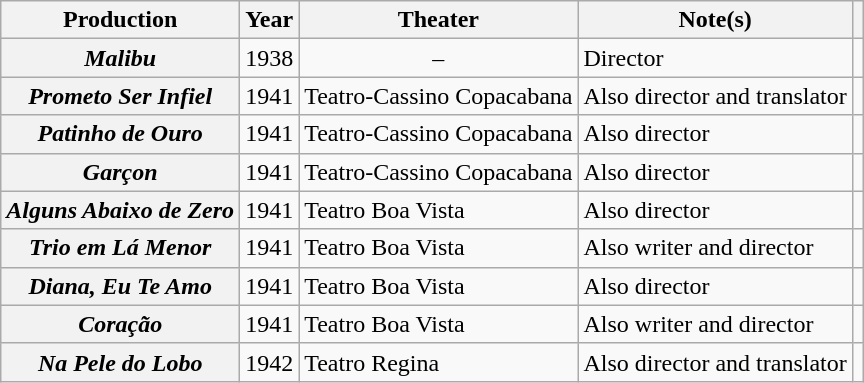<table class="wikitable plainrowheaders sortable" style="margin-right: 0;">
<tr>
<th scope="col">Production</th>
<th scope="col">Year</th>
<th scope="col">Theater</th>
<th scope="col">Note(s)</th>
<th scope="col" class="unsortable"></th>
</tr>
<tr>
<th scope=row><em>Malibu</em></th>
<td>1938</td>
<td style="text-align: center;">–</td>
<td>Director</td>
<td style="text-align: center;"></td>
</tr>
<tr>
<th scope=row><em>Prometo Ser Infiel</em></th>
<td>1941</td>
<td>Teatro-Cassino Copacabana</td>
<td>Also director and translator</td>
<td style="text-align: center;"></td>
</tr>
<tr>
<th scope=row><em>Patinho de Ouro</em></th>
<td>1941</td>
<td>Teatro-Cassino Copacabana</td>
<td>Also director</td>
<td style="text-align: center;"></td>
</tr>
<tr>
<th scope=row><em>Garçon</em></th>
<td>1941</td>
<td>Teatro-Cassino Copacabana</td>
<td>Also director</td>
<td style="text-align: center;"></td>
</tr>
<tr>
<th scope=row><em>Alguns Abaixo de Zero</em></th>
<td>1941</td>
<td>Teatro Boa Vista</td>
<td>Also director</td>
<td style="text-align: center;"></td>
</tr>
<tr>
<th scope=row><em>Trio em Lá Menor</em></th>
<td>1941</td>
<td>Teatro Boa Vista</td>
<td>Also writer and director</td>
<td style="text-align: center;"></td>
</tr>
<tr>
<th scope=row><em>Diana, Eu Te Amo</em></th>
<td>1941</td>
<td>Teatro Boa Vista</td>
<td>Also director</td>
<td style="text-align: center;"></td>
</tr>
<tr>
<th scope=row><em>Coração</em></th>
<td>1941</td>
<td>Teatro Boa Vista</td>
<td>Also writer and director</td>
<td style="text-align: center;"></td>
</tr>
<tr>
<th scope=row><em>Na Pele do Lobo</em></th>
<td>1942</td>
<td>Teatro Regina</td>
<td>Also director and translator</td>
<td style="text-align: center;"></td>
</tr>
</table>
